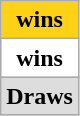<table class="wikitable">
<tr>
<td style="background:#FCD116; text-align:center;"><strong> wins</strong></td>
</tr>
<tr>
<td style="background:#FFF; text-align:center;"><strong> wins</strong></td>
</tr>
<tr>
<td style="background:#DDD; text-align:center;"><strong>Draws</strong></td>
</tr>
</table>
